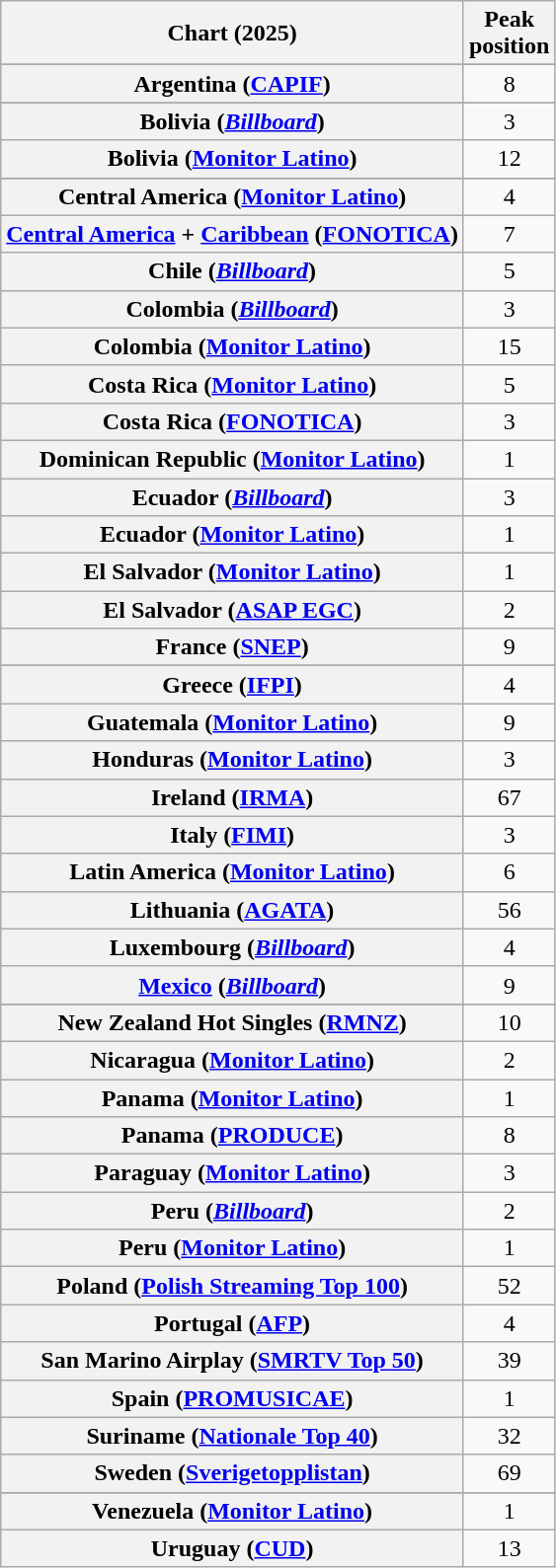<table class="wikitable sortable plainrowheaders" style="text-align:center">
<tr>
<th scope="col">Chart (2025)</th>
<th scope="col">Peak<br>position</th>
</tr>
<tr>
</tr>
<tr>
<th scope="row">Argentina (<a href='#'>CAPIF</a>)</th>
<td>8</td>
</tr>
<tr>
</tr>
<tr>
</tr>
<tr>
<th scope="row">Bolivia (<em><a href='#'>Billboard</a></em>)</th>
<td>3</td>
</tr>
<tr>
<th scope="row">Bolivia (<a href='#'>Monitor Latino</a>)</th>
<td>12</td>
</tr>
<tr>
</tr>
<tr>
<th scope="row">Central America (<a href='#'>Monitor Latino</a>)</th>
<td>4</td>
</tr>
<tr>
<th scope="row"><a href='#'>Central America</a> + <a href='#'>Caribbean</a> (<a href='#'>FONOTICA</a>)</th>
<td>7</td>
</tr>
<tr>
<th scope="row">Chile (<em><a href='#'>Billboard</a></em>)</th>
<td>5</td>
</tr>
<tr>
<th scope="row">Colombia (<em><a href='#'>Billboard</a></em>)</th>
<td>3</td>
</tr>
<tr>
<th scope="row">Colombia (<a href='#'>Monitor Latino</a>)</th>
<td>15</td>
</tr>
<tr>
<th scope="row">Costa Rica (<a href='#'>Monitor Latino</a>)</th>
<td>5</td>
</tr>
<tr>
<th scope="row">Costa Rica (<a href='#'>FONOTICA</a>)</th>
<td>3</td>
</tr>
<tr>
<th scope="row">Dominican Republic (<a href='#'>Monitor Latino</a>)</th>
<td>1</td>
</tr>
<tr>
<th scope="row">Ecuador (<em><a href='#'>Billboard</a></em>)</th>
<td>3</td>
</tr>
<tr>
<th scope="row">Ecuador (<a href='#'>Monitor Latino</a>)</th>
<td>1</td>
</tr>
<tr>
<th scope="row">El Salvador (<a href='#'>Monitor Latino</a>)</th>
<td>1</td>
</tr>
<tr>
<th scope="row">El Salvador (<a href='#'>ASAP EGC</a>)</th>
<td>2</td>
</tr>
<tr>
<th scope="row">France (<a href='#'>SNEP</a>)</th>
<td>9</td>
</tr>
<tr>
</tr>
<tr>
</tr>
<tr>
<th scope="row">Greece (<a href='#'>IFPI</a>)</th>
<td>4</td>
</tr>
<tr>
<th scope="row">Guatemala (<a href='#'>Monitor Latino</a>)</th>
<td>9</td>
</tr>
<tr>
<th scope="row">Honduras (<a href='#'>Monitor Latino</a>)</th>
<td>3</td>
</tr>
<tr>
<th scope="row">Ireland (<a href='#'>IRMA</a>)</th>
<td>67</td>
</tr>
<tr>
<th scope="row">Italy (<a href='#'>FIMI</a>)</th>
<td>3</td>
</tr>
<tr>
<th scope="row">Latin America (<a href='#'>Monitor Latino</a>)</th>
<td>6</td>
</tr>
<tr>
<th scope="row">Lithuania (<a href='#'>AGATA</a>)</th>
<td>56</td>
</tr>
<tr>
<th scope="row">Luxembourg (<em><a href='#'>Billboard</a></em>)</th>
<td>4</td>
</tr>
<tr>
<th scope="row"><a href='#'>Mexico</a> (<em><a href='#'>Billboard</a></em>)</th>
<td>9</td>
</tr>
<tr>
</tr>
<tr>
<th scope="row">New Zealand Hot Singles (<a href='#'>RMNZ</a>)</th>
<td>10</td>
</tr>
<tr>
<th scope="row">Nicaragua (<a href='#'>Monitor Latino</a>)</th>
<td>2</td>
</tr>
<tr>
<th scope="row">Panama (<a href='#'>Monitor Latino</a>)</th>
<td>1</td>
</tr>
<tr>
<th scope="row">Panama (<a href='#'>PRODUCE</a>)</th>
<td>8</td>
</tr>
<tr>
<th scope="row">Paraguay (<a href='#'>Monitor Latino</a>)</th>
<td>3</td>
</tr>
<tr>
<th scope="row">Peru (<em><a href='#'>Billboard</a></em>)</th>
<td>2</td>
</tr>
<tr>
<th scope="row">Peru (<a href='#'>Monitor Latino</a>)</th>
<td>1</td>
</tr>
<tr>
<th scope="row">Poland (<a href='#'>Polish Streaming Top 100</a>)</th>
<td>52</td>
</tr>
<tr>
<th scope="row">Portugal (<a href='#'>AFP</a>)</th>
<td>4</td>
</tr>
<tr>
<th scope="row">San Marino Airplay (<a href='#'>SMRTV Top 50</a>)</th>
<td>39</td>
</tr>
<tr>
<th scope="row">Spain (<a href='#'>PROMUSICAE</a>)</th>
<td>1</td>
</tr>
<tr>
<th scope="row">Suriname (<a href='#'>Nationale Top 40</a>)</th>
<td>32</td>
</tr>
<tr>
<th scope="row">Sweden (<a href='#'>Sverigetopplistan</a>)</th>
<td>69</td>
</tr>
<tr>
</tr>
<tr>
</tr>
<tr>
</tr>
<tr>
</tr>
<tr>
</tr>
<tr>
</tr>
<tr>
<th scope="row">Venezuela (<a href='#'>Monitor Latino</a>)</th>
<td>1</td>
</tr>
<tr>
<th scope="row">Uruguay (<a href='#'>CUD</a>)</th>
<td>13</td>
</tr>
</table>
